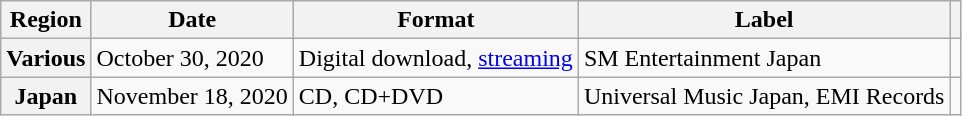<table class="wikitable plainrowheaders">
<tr>
<th>Region</th>
<th>Date</th>
<th>Format</th>
<th>Label</th>
<th></th>
</tr>
<tr>
<th scope="row">Various</th>
<td>October 30, 2020</td>
<td>Digital download, <a href='#'>streaming</a></td>
<td>SM Entertainment Japan</td>
<td align=center></td>
</tr>
<tr>
<th scope="row">Japan</th>
<td>November 18, 2020</td>
<td>CD, CD+DVD</td>
<td>Universal Music Japan, EMI Records</td>
<td align=center></td>
</tr>
</table>
